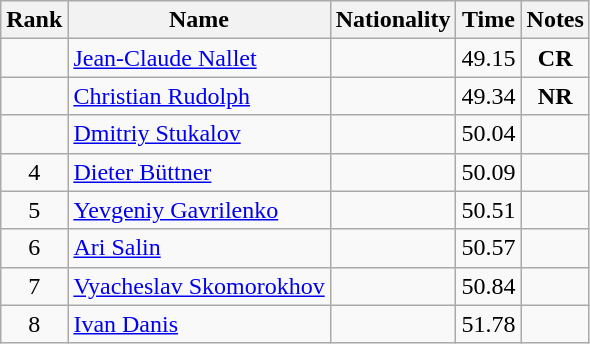<table class="wikitable sortable" style="text-align:center">
<tr>
<th>Rank</th>
<th>Name</th>
<th>Nationality</th>
<th>Time</th>
<th>Notes</th>
</tr>
<tr>
<td></td>
<td align=left><a href='#'>Jean-Claude Nallet</a></td>
<td align=left></td>
<td>49.15</td>
<td><strong>CR</strong></td>
</tr>
<tr>
<td></td>
<td align=left><a href='#'>Christian Rudolph</a></td>
<td align=left></td>
<td>49.34</td>
<td><strong>NR</strong></td>
</tr>
<tr>
<td></td>
<td align=left><a href='#'>Dmitriy Stukalov</a></td>
<td align=left></td>
<td>50.04</td>
<td></td>
</tr>
<tr>
<td>4</td>
<td align=left><a href='#'>Dieter Büttner</a></td>
<td align=left></td>
<td>50.09</td>
<td></td>
</tr>
<tr>
<td>5</td>
<td align=left><a href='#'>Yevgeniy Gavrilenko</a></td>
<td align=left></td>
<td>50.51</td>
<td></td>
</tr>
<tr>
<td>6</td>
<td align=left><a href='#'>Ari Salin</a></td>
<td align=left></td>
<td>50.57</td>
<td></td>
</tr>
<tr>
<td>7</td>
<td align=left><a href='#'>Vyacheslav Skomorokhov</a></td>
<td align=left></td>
<td>50.84</td>
<td></td>
</tr>
<tr>
<td>8</td>
<td align=left><a href='#'>Ivan Danis</a></td>
<td align=left></td>
<td>51.78</td>
<td></td>
</tr>
</table>
